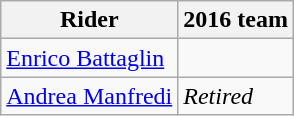<table class="wikitable">
<tr>
<th>Rider</th>
<th>2016 team</th>
</tr>
<tr>
<td><a href='#'>Enrico Battaglin</a></td>
<td></td>
</tr>
<tr>
<td><a href='#'>Andrea Manfredi</a></td>
<td><em>Retired</em></td>
</tr>
</table>
